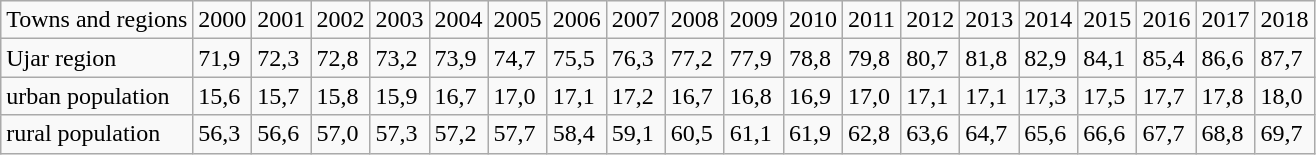<table class="wikitable">
<tr>
<td>Towns  and regions</td>
<td>2000</td>
<td>2001</td>
<td>2002</td>
<td>2003</td>
<td>2004</td>
<td>2005</td>
<td>2006</td>
<td>2007</td>
<td>2008</td>
<td>2009</td>
<td>2010</td>
<td>2011</td>
<td>2012</td>
<td>2013</td>
<td>2014</td>
<td>2015</td>
<td>2016</td>
<td>2017</td>
<td>2018</td>
</tr>
<tr>
<td>Ujar  region</td>
<td>71,9</td>
<td>72,3</td>
<td>72,8</td>
<td>73,2</td>
<td>73,9</td>
<td>74,7</td>
<td>75,5</td>
<td>76,3</td>
<td>77,2</td>
<td>77,9</td>
<td>78,8</td>
<td>79,8</td>
<td>80,7</td>
<td>81,8</td>
<td>82,9</td>
<td>84,1</td>
<td>85,4</td>
<td>86,6</td>
<td>87,7</td>
</tr>
<tr>
<td>urban  population</td>
<td>15,6</td>
<td>15,7</td>
<td>15,8</td>
<td>15,9</td>
<td>16,7</td>
<td>17,0</td>
<td>17,1</td>
<td>17,2</td>
<td>16,7</td>
<td>16,8</td>
<td>16,9</td>
<td>17,0</td>
<td>17,1</td>
<td>17,1</td>
<td>17,3</td>
<td>17,5</td>
<td>17,7</td>
<td>17,8</td>
<td>18,0</td>
</tr>
<tr>
<td>rural  population</td>
<td>56,3</td>
<td>56,6</td>
<td>57,0</td>
<td>57,3</td>
<td>57,2</td>
<td>57,7</td>
<td>58,4</td>
<td>59,1</td>
<td>60,5</td>
<td>61,1</td>
<td>61,9</td>
<td>62,8</td>
<td>63,6</td>
<td>64,7</td>
<td>65,6</td>
<td>66,6</td>
<td>67,7</td>
<td>68,8</td>
<td>69,7</td>
</tr>
</table>
